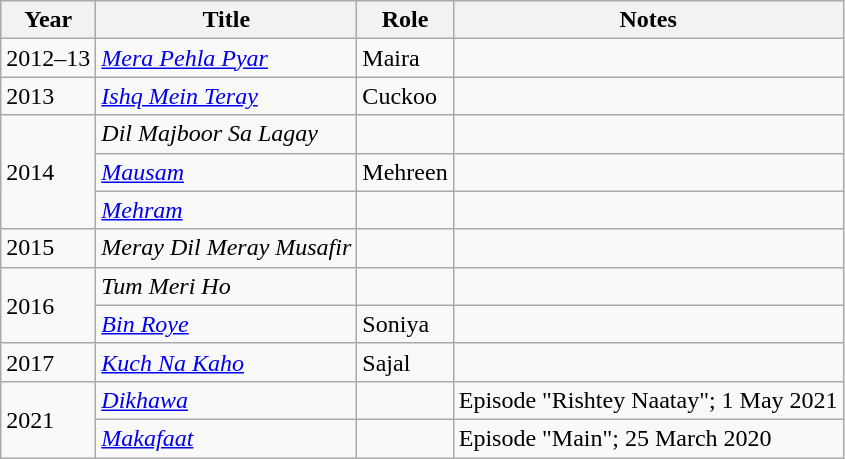<table class="wikitable">
<tr>
<th>Year</th>
<th>Title</th>
<th>Role</th>
<th>Notes</th>
</tr>
<tr>
<td>2012–13</td>
<td><em><a href='#'>Mera Pehla Pyar</a></em></td>
<td>Maira</td>
<td></td>
</tr>
<tr>
<td>2013</td>
<td><em><a href='#'>Ishq Mein Teray</a></em></td>
<td>Cuckoo</td>
<td></td>
</tr>
<tr>
<td Rowspan="3">2014</td>
<td><em>Dil Majboor Sa Lagay</em></td>
<td></td>
<td></td>
</tr>
<tr>
<td><em><a href='#'>Mausam</a></em></td>
<td>Mehreen</td>
<td></td>
</tr>
<tr>
<td><em><a href='#'>Mehram</a></em></td>
<td></td>
<td></td>
</tr>
<tr>
<td>2015</td>
<td><em>Meray Dil Meray Musafir</em></td>
<td></td>
<td></td>
</tr>
<tr>
<td Rowspan="2">2016</td>
<td><em>Tum Meri Ho</em></td>
<td></td>
<td></td>
</tr>
<tr>
<td><em><a href='#'>Bin Roye</a></em></td>
<td>Soniya</td>
<td></td>
</tr>
<tr>
<td>2017</td>
<td><em><a href='#'>Kuch Na Kaho</a></em></td>
<td>Sajal</td>
<td></td>
</tr>
<tr>
<td Rowspan="2">2021</td>
<td><em><a href='#'>Dikhawa</a></em></td>
<td></td>
<td>Episode "Rishtey Naatay"; 1 May 2021</td>
</tr>
<tr>
<td><em><a href='#'>Makafaat</a></em></td>
<td></td>
<td>Episode "Main"; 25 March 2020</td>
</tr>
</table>
